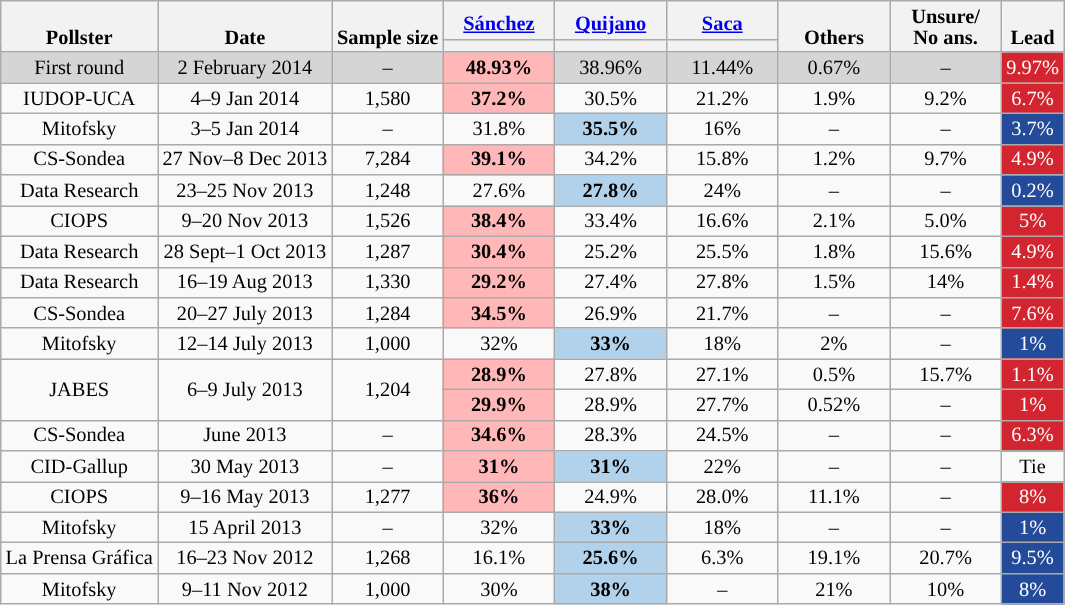<table class="nowrap wikitable" style="text-align:center;font-size:85%;line-height:14px">
<tr style="vertical-align:bottom">
<th rowspan="2">Pollster</th>
<th rowspan="2">Date</th>
<th rowspan="2">Sample size</th>
<th style="width:5em"><a href='#'>Sánchez</a><br></th>
<th style="width:5em"><a href='#'>Quijano</a><br></th>
<th style="width:5em"><a href='#'>Saca</a><br></th>
<th rowspan="2" style="width:5em">Others</th>
<th rowspan="2" style="width:5em">Unsure/<br>No ans.</th>
<th rowspan="2">Lead</th>
</tr>
<tr>
<th style="background:"></th>
<th style="background:"></th>
<th style="background:"></th>
</tr>
<tr style="background:#D5D5D5;">
<td>First round</td>
<td>2 February 2014</td>
<td>–</td>
<td style="background:#ffb7b7;font-weight:bold">48.93%</td>
<td>38.96%</td>
<td>11.44%</td>
<td>0.67%</td>
<td>–</td>
<td style=background:#D3252F;color:white>9.97%</td>
</tr>
<tr>
<td>IUDOP-UCA</td>
<td>4–9 Jan 2014</td>
<td>1,580</td>
<td style="background:#ffb7b7;font-weight:bold">37.2%</td>
<td>30.5%</td>
<td>21.2%</td>
<td>1.9%</td>
<td>9.2%</td>
<td style=background:#D3252F;color:white>6.7%</td>
</tr>
<tr>
<td>Mitofsky</td>
<td>3–5 Jan 2014</td>
<td>–</td>
<td>31.8%</td>
<td style="background:#b2d1ea;font-weight:bold">35.5%</td>
<td>16%</td>
<td>–</td>
<td>–</td>
<td style=background:#234B9A;color:white>3.7%</td>
</tr>
<tr>
<td>CS-Sondea</td>
<td>27 Nov–8 Dec 2013</td>
<td>7,284</td>
<td style="background:#ffb7b7;font-weight:bold">39.1%</td>
<td>34.2%</td>
<td>15.8%</td>
<td>1.2%</td>
<td>9.7%</td>
<td style=background:#D3252F;color:white>4.9%</td>
</tr>
<tr>
<td>Data Research</td>
<td>23–25 Nov 2013</td>
<td>1,248</td>
<td>27.6%</td>
<td style="background:#b2d1ea;font-weight:bold">27.8%</td>
<td>24%</td>
<td>–</td>
<td>–</td>
<td style=background:#234B9A;color:white>0.2%</td>
</tr>
<tr>
<td>CIOPS</td>
<td>9–20 Nov 2013</td>
<td>1,526</td>
<td style="background:#ffb7b7;font-weight:bold">38.4%</td>
<td>33.4%</td>
<td>16.6%</td>
<td>2.1%</td>
<td>5.0%</td>
<td style=background:#D3252F;color:white>5%</td>
</tr>
<tr>
<td>Data Research</td>
<td>28 Sept–1 Oct 2013</td>
<td>1,287</td>
<td style="background:#ffb7b7;font-weight:bold">30.4%</td>
<td>25.2%</td>
<td>25.5%</td>
<td>1.8%</td>
<td>15.6%</td>
<td style=background:#D3252F;color:white>4.9%</td>
</tr>
<tr>
<td>Data Research</td>
<td>16–19 Aug 2013</td>
<td>1,330</td>
<td style="background:#ffb7b7;font-weight:bold">29.2%</td>
<td>27.4%</td>
<td>27.8%</td>
<td>1.5%</td>
<td>14%</td>
<td style=background:#D3252F;color:white>1.4%</td>
</tr>
<tr>
<td>CS-Sondea</td>
<td>20–27 July 2013</td>
<td>1,284</td>
<td style="background:#ffb7b7;font-weight:bold">34.5%</td>
<td>26.9%</td>
<td>21.7%</td>
<td>–</td>
<td>–</td>
<td style=background:#D3252F;color:white>7.6%</td>
</tr>
<tr>
<td>Mitofsky</td>
<td>12–14 July 2013</td>
<td>1,000</td>
<td>32%</td>
<td style="background:#b2d1ea;font-weight:bold">33%</td>
<td>18%</td>
<td>2%</td>
<td>–</td>
<td style=background:#234B9A;color:white>1%</td>
</tr>
<tr>
<td rowspan="2">JABES</td>
<td rowspan="2">6–9 July 2013</td>
<td rowspan="2">1,204</td>
<td style="background:#ffb7b7;font-weight:bold">28.9%</td>
<td>27.8%</td>
<td>27.1%</td>
<td>0.5%</td>
<td>15.7%</td>
<td style=background:#D3252F;color:white>1.1%</td>
</tr>
<tr>
<td style="background:#ffb7b7;font-weight:bold">29.9%</td>
<td>28.9%</td>
<td>27.7%</td>
<td>0.52%</td>
<td>–</td>
<td style=background:#D3252F;color:white>1%</td>
</tr>
<tr>
<td>CS-Sondea</td>
<td>June 2013</td>
<td>–</td>
<td style="background:#ffb7b7;font-weight:bold">34.6%</td>
<td>28.3%</td>
<td>24.5%</td>
<td>–</td>
<td>–</td>
<td style=background:#D3252F;color:white>6.3%</td>
</tr>
<tr>
<td>CID-Gallup</td>
<td>30 May 2013</td>
<td>–</td>
<td style="background:#ffb7b7;font-weight:bold">31%</td>
<td style="background:#b2d1ea;font-weight:bold">31%</td>
<td>22%</td>
<td>–</td>
<td>–</td>
<td>Tie</td>
</tr>
<tr>
<td>CIOPS</td>
<td>9–16 May 2013</td>
<td>1,277</td>
<td style="background:#ffb7b7;font-weight:bold">36%</td>
<td>24.9%</td>
<td>28.0%</td>
<td>11.1%</td>
<td>–</td>
<td style=background:#D3252F;color:white>8%</td>
</tr>
<tr>
<td>Mitofsky</td>
<td>15 April 2013</td>
<td>–</td>
<td>32%</td>
<td style="background:#b2d1ea;font-weight:bold">33%</td>
<td>18%</td>
<td>–</td>
<td>–</td>
<td style=background:#234B9A;color:white>1%</td>
</tr>
<tr>
<td>La Prensa Gráfica</td>
<td>16–23 Nov 2012</td>
<td>1,268</td>
<td>16.1%</td>
<td style="background:#b2d1ea;font-weight:bold">25.6%</td>
<td>6.3%</td>
<td>19.1%</td>
<td>20.7%</td>
<td style=background:#234B9A;color:white>9.5%</td>
</tr>
<tr>
<td>Mitofsky</td>
<td>9–11 Nov 2012</td>
<td>1,000</td>
<td>30%</td>
<td style="background:#b2d1ea;font-weight:bold">38%</td>
<td>–</td>
<td>21%</td>
<td>10%</td>
<td style=background:#234B9A;color:white>8%</td>
</tr>
</table>
